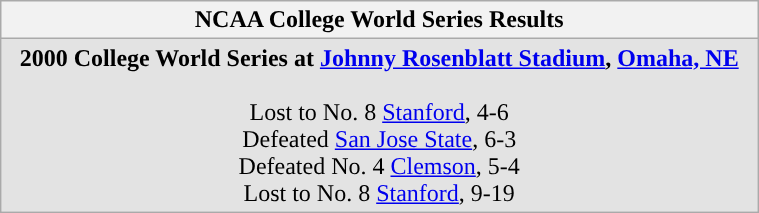<table Class="wikitable" width="40%">
<tr>
<th>NCAA College World Series Results</th>
</tr>
<tr style="background: #e3e3e3;">
<td align="center"><strong>2000 College World Series at <a href='#'>Johnny Rosenblatt Stadium</a>, <a href='#'>Omaha, NE</a><br></strong><br>Lost to No. 8 <a href='#'>Stanford</a>, 4-6<br>
Defeated <a href='#'>San Jose State</a>, 6-3<br>
Defeated No. 4 <a href='#'>Clemson</a>, 5-4<br>
Lost to No. 8 <a href='#'>Stanford</a>, 9-19<br></td>
</tr>
</table>
